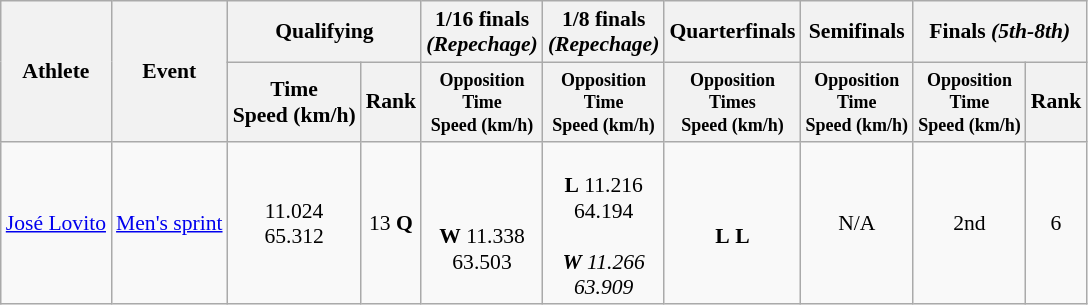<table class=wikitable style="font-size:90%">
<tr>
<th rowspan="2">Athlete</th>
<th rowspan="2">Event</th>
<th colspan="2">Qualifying</th>
<th>1/16 finals<br><em>(Repechage)</em></th>
<th>1/8 finals<br><em>(Repechage)</em></th>
<th>Quarterfinals</th>
<th>Semifinals</th>
<th colspan="2">Finals <em>(5th-8th)</em></th>
</tr>
<tr>
<th>Time<br>Speed (km/h)</th>
<th>Rank</th>
<th style="line-height:1em"><small>Opposition<br>Time<br>Speed (km/h)</small></th>
<th style="line-height:1em"><small>Opposition<br>Time<br>Speed (km/h)</small></th>
<th style="line-height:1em"><small>Opposition<br>Times<br>Speed (km/h)</small></th>
<th style="line-height:1em"><small>Opposition<br>Time<br>Speed (km/h)</small></th>
<th style="line-height:1em"><small>Opposition<br>Time<br>Speed (km/h)</small></th>
<th>Rank</th>
</tr>
<tr>
<td><a href='#'>José Lovito</a></td>
<td><a href='#'>Men's sprint</a></td>
<td align=center>11.024<br>65.312</td>
<td align=center>13 <strong>Q</strong></td>
<td align=center><br><br><strong>W</strong> 11.338<br>63.503</td>
<td align=center><br><strong>L</strong> 11.216<br>64.194<br><em><br><strong>W</strong> 11.266<br>63.909</em></td>
<td align=center> <br><strong>L</strong> <strong>L</strong></td>
<td align=center>N/A</td>
<td align=center>2nd</td>
<td align=center>6</td>
</tr>
</table>
